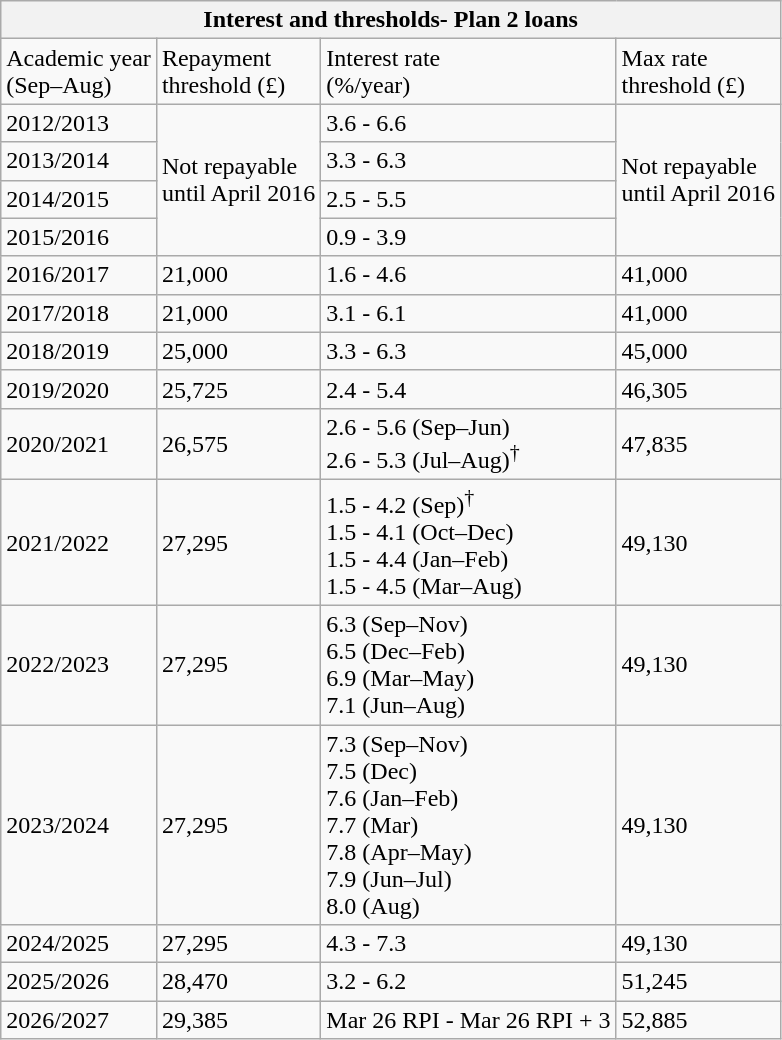<table class="wikitable mw-collapsible mw-collapsed">
<tr>
<th colspan="4">Interest and thresholds- Plan 2 loans</th>
</tr>
<tr>
<td>Academic year<br>(Sep–Aug)</td>
<td>Repayment<br>threshold (£)</td>
<td>Interest rate<br>(%/year)</td>
<td>Max rate<br>threshold (£)</td>
</tr>
<tr>
<td>2012/2013</td>
<td rowspan="4">Not repayable<br>until April 2016</td>
<td>3.6 - 6.6</td>
<td rowspan="4">Not repayable<br>until April 2016</td>
</tr>
<tr>
<td>2013/2014</td>
<td>3.3 - 6.3</td>
</tr>
<tr>
<td>2014/2015</td>
<td>2.5 - 5.5</td>
</tr>
<tr>
<td>2015/2016</td>
<td>0.9 - 3.9</td>
</tr>
<tr>
<td>2016/2017</td>
<td>21,000</td>
<td>1.6 - 4.6</td>
<td>41,000</td>
</tr>
<tr>
<td>2017/2018</td>
<td>21,000</td>
<td>3.1 - 6.1</td>
<td>41,000</td>
</tr>
<tr>
<td>2018/2019</td>
<td>25,000</td>
<td>3.3 - 6.3</td>
<td>45,000</td>
</tr>
<tr>
<td>2019/2020</td>
<td>25,725</td>
<td>2.4 - 5.4</td>
<td>46,305</td>
</tr>
<tr>
<td>2020/2021</td>
<td>26,575</td>
<td>2.6 - 5.6 (Sep–Jun)<br>2.6 - 5.3 (Jul–Aug)<sup>†</sup></td>
<td>47,835</td>
</tr>
<tr>
<td>2021/2022</td>
<td>27,295</td>
<td>1.5 - 4.2 (Sep)<sup>†</sup><br>1.5 - 4.1 (Oct–Dec)<br>1.5 - 4.4 (Jan–Feb)<br>1.5 - 4.5 (Mar–Aug)</td>
<td>49,130</td>
</tr>
<tr>
<td>2022/2023</td>
<td>27,295</td>
<td>6.3 (Sep–Nov)<br>6.5 (Dec–Feb)<br>6.9 (Mar–May)<br>7.1 (Jun–Aug)</td>
<td>49,130</td>
</tr>
<tr>
<td>2023/2024</td>
<td>27,295</td>
<td>7.3 (Sep–Nov)<br>7.5 (Dec)<br>7.6 (Jan–Feb)<br>7.7 (Mar)<br>7.8 (Apr–May)<br>7.9 (Jun–Jul)<br>8.0 (Aug)</td>
<td>49,130</td>
</tr>
<tr>
<td>2024/2025</td>
<td>27,295</td>
<td>4.3 - 7.3</td>
<td>49,130</td>
</tr>
<tr>
<td>2025/2026</td>
<td>28,470</td>
<td>3.2 - 6.2</td>
<td>51,245</td>
</tr>
<tr>
<td>2026/2027</td>
<td>29,385</td>
<td>Mar 26 RPI - Mar 26 RPI + 3</td>
<td>52,885</td>
</tr>
</table>
